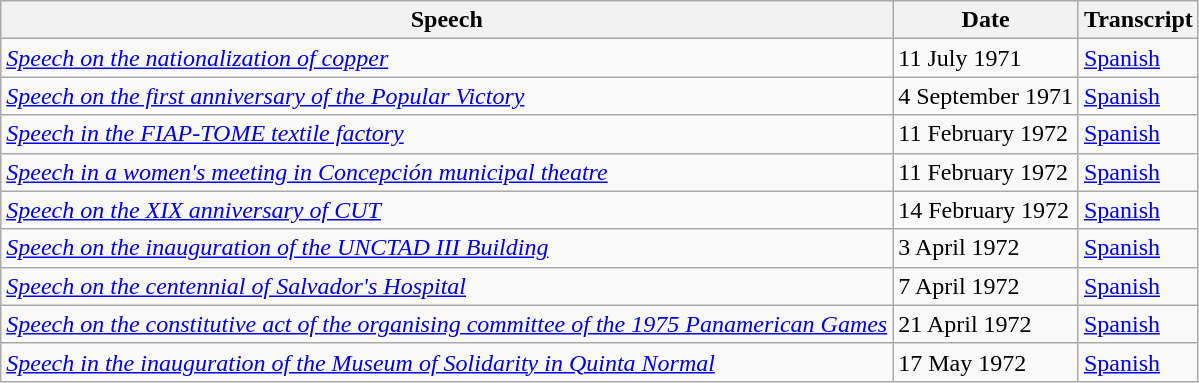<table class="wikitable sortable">
<tr>
<th>Speech</th>
<th>Date</th>
<th>Transcript</th>
</tr>
<tr>
<td><em><a href='#'>Speech on the nationalization of copper</a></em></td>
<td sort-value=1971-07-11>11 July 1971</td>
<td><a href='#'>Spanish</a></td>
</tr>
<tr>
<td><em><a href='#'>Speech on the first anniversary of the Popular Victory</a></em></td>
<td sort-value=1971-07-04>4 September 1971</td>
<td><a href='#'>Spanish</a></td>
</tr>
<tr>
<td><em><a href='#'>Speech in the FIAP-TOME textile factory</a></em></td>
<td sort-value=1972-02-11>11 February 1972</td>
<td><a href='#'>Spanish</a></td>
</tr>
<tr>
<td><em><a href='#'>Speech in a women's meeting in Concepción municipal theatre</a></em></td>
<td sort-value=1972-02-11>11 February 1972</td>
<td><a href='#'>Spanish</a></td>
</tr>
<tr>
<td><em><a href='#'>Speech on the XIX anniversary of CUT</a></em></td>
<td sort-value=1972-02-14>14 February 1972</td>
<td><a href='#'>Spanish</a></td>
</tr>
<tr>
<td><em><a href='#'>Speech on the inauguration of the UNCTAD III Building</a></em></td>
<td sort-value=1972-04-03>3 April 1972</td>
<td><a href='#'>Spanish</a></td>
</tr>
<tr>
<td><em><a href='#'>Speech on the centennial of Salvador's Hospital</a></em></td>
<td sort-value=1972-04-07>7 April 1972</td>
<td><a href='#'>Spanish</a></td>
</tr>
<tr>
<td><em><a href='#'>Speech on the constitutive act of the organising committee of the 1975 Panamerican Games</a></em></td>
<td sort-value=1972-04-21>21 April 1972</td>
<td><a href='#'>Spanish</a></td>
</tr>
<tr>
<td><em><a href='#'>Speech in the inauguration of the Museum of Solidarity in Quinta Normal</a></em></td>
<td sort-value=1972-05-17>17 May 1972</td>
<td><a href='#'>Spanish</a></td>
</tr>
</table>
